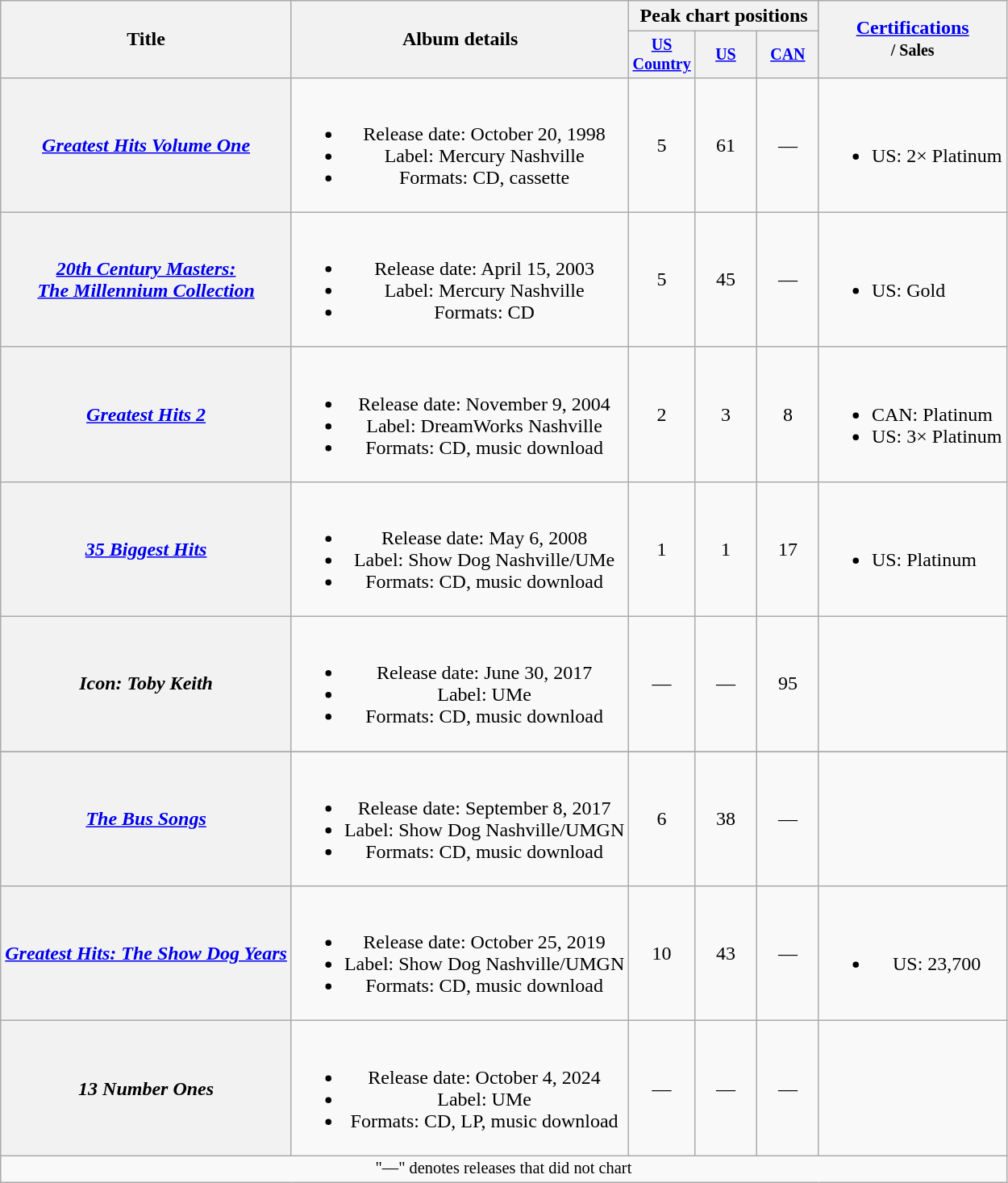<table class="wikitable plainrowheaders" style="text-align:center;">
<tr>
<th scope="col" rowspan="2">Title</th>
<th scope="col" rowspan="2">Album details</th>
<th scope="col" colspan="3">Peak chart positions</th>
<th scope="col" rowspan="2"><a href='#'>Certifications</a><br><small>/ Sales</small></th>
</tr>
<tr style="font-size:smaller;">
<th width="45"><a href='#'>US Country</a><br></th>
<th width="45"><a href='#'>US</a><br></th>
<th width="45"><a href='#'>CAN</a><br></th>
</tr>
<tr>
<th scope="row"><em><a href='#'>Greatest Hits Volume One</a></em></th>
<td><br><ul><li>Release date: October 20, 1998</li><li>Label: Mercury Nashville</li><li>Formats: CD, cassette</li></ul></td>
<td>5</td>
<td>61</td>
<td>—</td>
<td align="left"><br><ul><li>US: 2× Platinum</li></ul></td>
</tr>
<tr>
<th scope="row"><em><a href='#'>20th Century Masters:<br>The Millennium Collection</a></em></th>
<td><br><ul><li>Release date: April 15, 2003</li><li>Label: Mercury Nashville</li><li>Formats: CD</li></ul></td>
<td>5</td>
<td>45</td>
<td>—</td>
<td align="left"><br><ul><li>US: Gold</li></ul></td>
</tr>
<tr>
<th scope="row"><em><a href='#'>Greatest Hits 2</a></em></th>
<td><br><ul><li>Release date: November 9, 2004</li><li>Label: DreamWorks Nashville</li><li>Formats: CD, music download</li></ul></td>
<td>2</td>
<td>3</td>
<td>8</td>
<td align="left"><br><ul><li>CAN: Platinum</li><li>US: 3× Platinum</li></ul></td>
</tr>
<tr>
<th scope="row"><em><a href='#'>35 Biggest Hits</a></em></th>
<td><br><ul><li>Release date: May 6, 2008</li><li>Label: Show Dog Nashville/UMe</li><li>Formats: CD, music download</li></ul></td>
<td>1</td>
<td>1</td>
<td>17</td>
<td align="left"><br><ul><li>US: Platinum</li></ul></td>
</tr>
<tr>
<th scope="row"><em>Icon: Toby Keith</em></th>
<td><br><ul><li>Release date: June 30, 2017</li><li>Label: UMe</li><li>Formats: CD, music download</li></ul></td>
<td>—</td>
<td>—</td>
<td>95</td>
<td></td>
</tr>
<tr>
</tr>
<tr>
<th scope="row"><em><a href='#'>The Bus Songs</a></em></th>
<td><br><ul><li>Release date: September 8, 2017</li><li>Label: Show Dog Nashville/UMGN</li><li>Formats: CD, music download</li></ul></td>
<td>6</td>
<td>38</td>
<td>—</td>
<td></td>
</tr>
<tr>
<th scope="row"><em><a href='#'>Greatest Hits: The Show Dog Years</a></em></th>
<td><br><ul><li>Release date: October 25, 2019</li><li>Label: Show Dog Nashville/UMGN</li><li>Formats: CD, music download</li></ul></td>
<td>10</td>
<td>43</td>
<td>—</td>
<td><br><ul><li>US: 23,700</li></ul></td>
</tr>
<tr>
<th scope="row"><em>13 Number Ones</em></th>
<td><br><ul><li>Release date: October 4, 2024</li><li>Label: UMe</li><li>Formats: CD, LP, music download</li></ul></td>
<td>—</td>
<td>—</td>
<td>—</td>
<td></td>
</tr>
<tr>
<td colspan="6" style="font-size:85%">"—" denotes releases that did not chart</td>
</tr>
</table>
